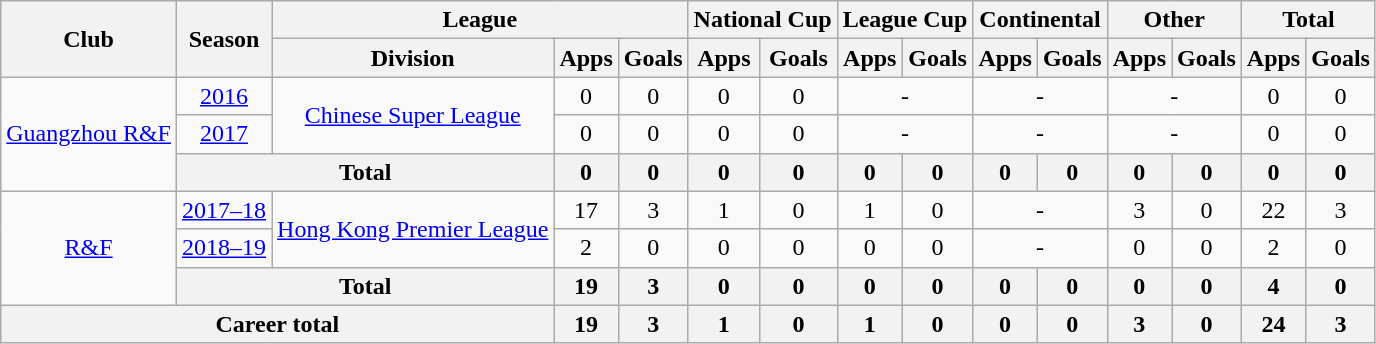<table class="wikitable" style="text-align: center">
<tr>
<th rowspan="2">Club</th>
<th rowspan="2">Season</th>
<th colspan="3">League</th>
<th colspan="2">National Cup</th>
<th colspan="2">League Cup</th>
<th colspan="2">Continental</th>
<th colspan="2">Other</th>
<th colspan="2">Total</th>
</tr>
<tr>
<th>Division</th>
<th>Apps</th>
<th>Goals</th>
<th>Apps</th>
<th>Goals</th>
<th>Apps</th>
<th>Goals</th>
<th>Apps</th>
<th>Goals</th>
<th>Apps</th>
<th>Goals</th>
<th>Apps</th>
<th>Goals</th>
</tr>
<tr>
<td rowspan="3"><a href='#'>Guangzhou R&F</a></td>
<td><a href='#'>2016</a></td>
<td rowspan="2"><a href='#'>Chinese Super League</a></td>
<td>0</td>
<td>0</td>
<td>0</td>
<td>0</td>
<td colspan="2">-</td>
<td colspan="2">-</td>
<td colspan="2">-</td>
<td>0</td>
<td>0</td>
</tr>
<tr>
<td><a href='#'>2017</a></td>
<td>0</td>
<td>0</td>
<td>0</td>
<td>0</td>
<td colspan="2">-</td>
<td colspan="2">-</td>
<td colspan="2">-</td>
<td>0</td>
<td>0</td>
</tr>
<tr>
<th colspan="2"><strong>Total</strong></th>
<th>0</th>
<th>0</th>
<th>0</th>
<th>0</th>
<th>0</th>
<th>0</th>
<th>0</th>
<th>0</th>
<th>0</th>
<th>0</th>
<th>0</th>
<th>0</th>
</tr>
<tr>
<td rowspan="3"><a href='#'>R&F</a></td>
<td><a href='#'>2017–18</a></td>
<td rowspan="2"><a href='#'>Hong Kong Premier League</a></td>
<td>17</td>
<td>3</td>
<td>1</td>
<td>0</td>
<td>1</td>
<td>0</td>
<td colspan="2">-</td>
<td>3</td>
<td>0</td>
<td>22</td>
<td>3</td>
</tr>
<tr>
<td><a href='#'>2018–19</a></td>
<td>2</td>
<td>0</td>
<td>0</td>
<td>0</td>
<td>0</td>
<td>0</td>
<td colspan="2">-</td>
<td>0</td>
<td>0</td>
<td>2</td>
<td>0</td>
</tr>
<tr>
<th colspan="2"><strong>Total</strong></th>
<th>19</th>
<th>3</th>
<th>0</th>
<th>0</th>
<th>0</th>
<th>0</th>
<th>0</th>
<th>0</th>
<th>0</th>
<th>0</th>
<th>4</th>
<th>0</th>
</tr>
<tr>
<th colspan=3>Career total</th>
<th>19</th>
<th>3</th>
<th>1</th>
<th>0</th>
<th>1</th>
<th>0</th>
<th>0</th>
<th>0</th>
<th>3</th>
<th>0</th>
<th>24</th>
<th>3</th>
</tr>
</table>
